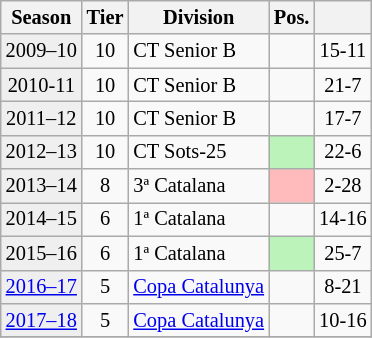<table class="wikitable" style="font-size:85%; text-align:center">
<tr>
<th>Season</th>
<th>Tier</th>
<th>Division</th>
<th>Pos.</th>
<th></th>
</tr>
<tr>
<td bgcolor=#efefef>2009–10</td>
<td>10</td>
<td align=left>CT Senior B</td>
<td></td>
<td>15-11</td>
</tr>
<tr>
<td bgcolor=#efefef>2010-11</td>
<td>10</td>
<td align=left>CT Senior B</td>
<td></td>
<td>21-7</td>
</tr>
<tr>
<td bgcolor=#efefef>2011–12</td>
<td>10</td>
<td align=left>CT Senior B</td>
<td></td>
<td>17-7</td>
</tr>
<tr>
<td bgcolor=#efefef>2012–13</td>
<td>10</td>
<td align=left>CT Sots-25</td>
<td bgcolor=BBF3BB></td>
<td>22-6</td>
</tr>
<tr>
<td bgcolor=#efefef>2013–14</td>
<td>8</td>
<td align=left>3ª Catalana</td>
<td bgcolor=#FFBBBB></td>
<td>2-28</td>
</tr>
<tr>
<td bgcolor=#efefef>2014–15</td>
<td>6</td>
<td align=left>1ª Catalana</td>
<td></td>
<td>14-16</td>
</tr>
<tr>
<td bgcolor=#efefef>2015–16</td>
<td>6</td>
<td align=left>1ª Catalana</td>
<td bgcolor=BBF3BB></td>
<td>25-7</td>
</tr>
<tr>
<td bgcolor=#efefef><a href='#'>2016–17</a></td>
<td>5</td>
<td align=left><a href='#'>Copa Catalunya</a></td>
<td></td>
<td>8-21</td>
</tr>
<tr>
<td bgcolor=#efefef><a href='#'>2017–18</a></td>
<td>5</td>
<td align=left><a href='#'>Copa Catalunya</a></td>
<td></td>
<td>10-16</td>
</tr>
<tr>
</tr>
</table>
